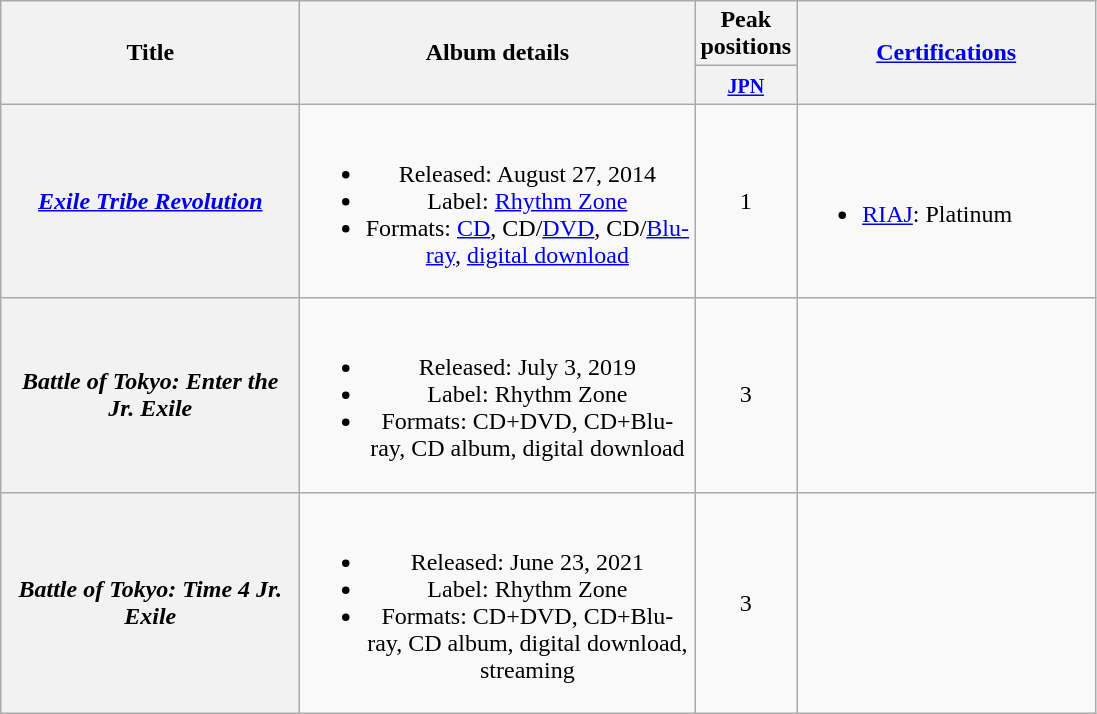<table class="wikitable plainrowheaders" style="text-align:center;">
<tr>
<th style="width:12em;" rowspan="2">Title</th>
<th style="width:16em;" rowspan="2">Album details</th>
<th colspan="1">Peak positions</th>
<th style="width:12em;" rowspan="2"><a href='#'>Certifications</a></th>
</tr>
<tr>
<th style="width:2.5em;"><small><a href='#'>JPN</a></small><br></th>
</tr>
<tr>
<th scope="row"><em><a href='#'>Exile Tribe Revolution</a></em></th>
<td><br><ul><li>Released: August 27, 2014 </li><li>Label: <a href='#'>Rhythm Zone</a></li><li>Formats: <a href='#'>CD</a>, CD/<a href='#'>DVD</a>, CD/<a href='#'>Blu-ray</a>, <a href='#'>digital download</a></li></ul></td>
<td>1</td>
<td align="left"><br><ul><li><a href='#'>RIAJ</a>: Platinum</li></ul></td>
</tr>
<tr>
<th scope="row"><em>Battle of Tokyo: Enter the Jr. Exile</em></th>
<td><br><ul><li>Released: July 3, 2019 </li><li>Label: Rhythm Zone</li><li>Formats: CD+DVD, CD+Blu-ray, CD album, digital download</li></ul></td>
<td>3</td>
<td></td>
</tr>
<tr>
<th scope="row"><em>Battle of Tokyo: Time 4 Jr. Exile</em></th>
<td><br><ul><li>Released: June 23, 2021 </li><li>Label: Rhythm Zone</li><li>Formats: CD+DVD, CD+Blu-ray, CD album, digital download, streaming</li></ul></td>
<td>3</td>
<td></td>
</tr>
</table>
